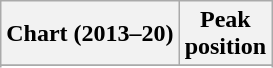<table class="wikitable plainrowheaders" style="text-align:center">
<tr>
<th>Chart (2013–20)</th>
<th>Peak<br>position</th>
</tr>
<tr>
</tr>
<tr>
</tr>
</table>
